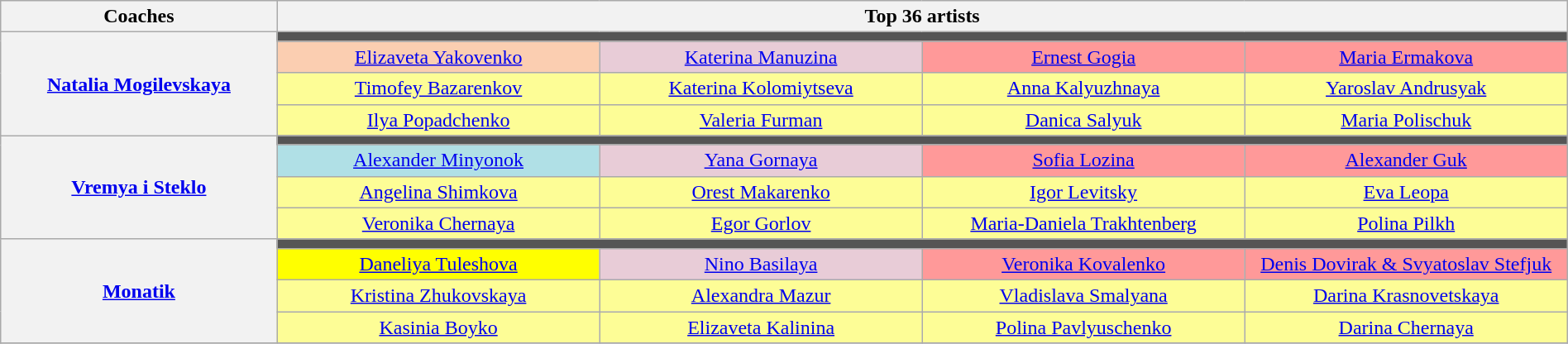<table class="wikitable" style="text-align:center; width:100%;">
<tr>
<th scope="col" width="12%">Coaches</th>
<th scope="col" width="84%" colspan=4>Top 36 artists</th>
</tr>
<tr>
<th rowspan=4><a href='#'>Natalia Mogilevskaya</a></th>
<td colspan=4 style="background:#555555;"></td>
</tr>
<tr>
<td width="14%;" style="background:#FBCEB1;"><a href='#'>Elizaveta Yakovenko</a></td>
<td width="14%;" style="background:#E8CCD7;"><a href='#'>Katerina Manuzina</a></td>
<td width="14%;" style="background:#FF9999;"><a href='#'>Ernest Gogia</a></td>
<td width="14%;" style="background:#FF9999;"><a href='#'>Maria Ermakova</a></td>
</tr>
<tr>
<td width="14%;" style="background:#FDFD96;"><a href='#'>Timofey Bazarenkov</a></td>
<td width="14%;" style="background:#FDFD96;"><a href='#'>Katerina Kolomiytseva</a></td>
<td width="14%;" style="background:#FDFD96;"><a href='#'>Anna Kalyuzhnaya</a></td>
<td width="14%;" style="background:#FDFD96;"><a href='#'>Yaroslav Andrusyak</a></td>
</tr>
<tr>
<td width="14%;" style="background:#FDFD96;"><a href='#'>Ilya Popadchenko</a></td>
<td width="14%;" style="background:#FDFD96;"><a href='#'>Valeria Furman</a></td>
<td width="14%;" style="background:#FDFD96;"><a href='#'>Danica Salyuk</a></td>
<td width="14%;" style="background:#FDFD96;"><a href='#'>Maria Polischuk</a></td>
</tr>
<tr>
<th rowspan=4><a href='#'>Vremya i Steklo</a></th>
<td colspan=4 style="background:#555555;"></td>
</tr>
<tr>
<td width="14%;" style="background:#B0E0E6;"><a href='#'>Alexander Minyonok</a></td>
<td width="14%;" style="background:#E8CCD7;"><a href='#'>Yana Gornaya</a></td>
<td width="14%;" style="background:#FF9999;"><a href='#'>Sofia Lozina</a></td>
<td width="14%;" style="background:#FF9999;"><a href='#'>Alexander Guk</a></td>
</tr>
<tr>
<td width="14%;" style="background:#FDFD96;"><a href='#'>Angelina Shimkova</a></td>
<td width="14%;" style="background:#FDFD96;"><a href='#'>Orest Makarenko</a></td>
<td width="14%;" style="background:#FDFD96;"><a href='#'>Igor Levitsky</a></td>
<td width="14%;" style="background:#FDFD96;"><a href='#'>Eva Leopa</a></td>
</tr>
<tr>
<td width="14%;" style="background:#FDFD96;"><a href='#'>Veronika Chernaya</a></td>
<td width="14%;" style="background:#FDFD96;"><a href='#'>Egor Gorlov</a></td>
<td width="14%;" style="background:#FDFD96;"><a href='#'>Maria-Daniela Trakhtenberg</a></td>
<td width="14%;" style="background:#FDFD96;"><a href='#'>Polina Pilkh</a></td>
</tr>
<tr>
<th rowspan=4><a href='#'>Monatik</a></th>
<td colspan=4 style="background:#555555;"></td>
</tr>
<tr>
<td width="14%;" style="background:yellow;"><a href='#'>Daneliya Tuleshova</a></td>
<td width="14%;" style="background:#E8CCD7;"><a href='#'>Nino Basilaya</a></td>
<td width="14%;" style="background:#FF9999;"><a href='#'>Veronika Kovalenko</a></td>
<td width="14%;" style="background:#FF9999;"><a href='#'>Denis Dovirak & Svyatoslav Stefjuk</a></td>
</tr>
<tr>
<td width="14%;" style="background:#FDFD96;"><a href='#'>Kristina Zhukovskaya</a></td>
<td width="14%;" style="background:#FDFD96;"><a href='#'>Alexandra Mazur</a></td>
<td width="14%;" style="background:#FDFD96;"><a href='#'>Vladislava Smalyana</a></td>
<td width="14%;" style="background:#FDFD96;"><a href='#'>Darina Krasnovetskaya</a></td>
</tr>
<tr>
<td width="14%;" style="background:#FDFD96;"><a href='#'>Kasinia Boyko</a></td>
<td width="14%;" style="background:#FDFD96;"><a href='#'>Elizaveta Kalinina</a></td>
<td width="14%;" style="background:#FDFD96;"><a href='#'>Polina Pavlyuschenko</a></td>
<td width="14%;" style="background:#FDFD96;"><a href='#'>Darina Chernaya</a></td>
</tr>
<tr>
</tr>
</table>
